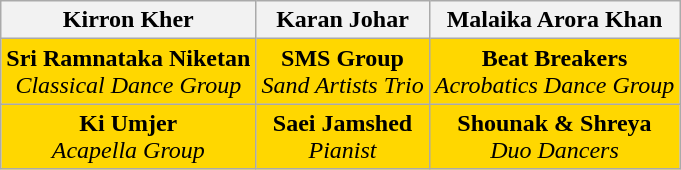<table class="wikitable" style=" text-align:center;">
<tr>
<th>Kirron Kher</th>
<th>Karan Johar</th>
<th>Malaika Arora Khan</th>
</tr>
<tr>
<td bgcolor="gold"><strong>Sri Ramnataka Niketan</strong><br><em>Classical Dance Group</em></td>
<td bgcolor="gold"><strong>SMS Group</strong><br><em>Sand Artists Trio</em></td>
<td bgcolor="gold"><strong>Beat Breakers</strong><br><em>Acrobatics Dance Group</em></td>
</tr>
<tr>
<td bgcolor="gold"><strong>Ki Umjer</strong><br><em>Acapella Group</em></td>
<td bgcolor="gold"><strong>Saei Jamshed</strong><br><em>Pianist</em></td>
<td bgcolor="gold"><strong>Shounak & Shreya</strong><br><em>Duo Dancers</em></td>
</tr>
</table>
